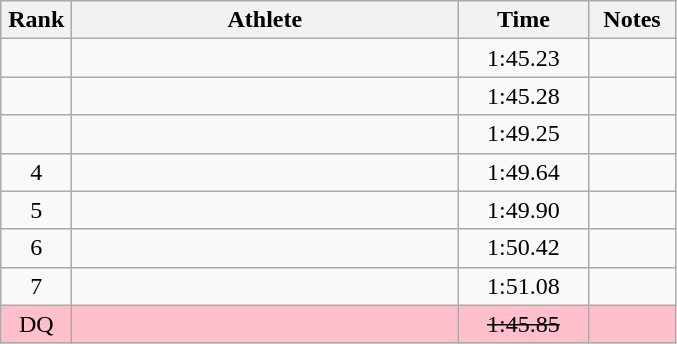<table class="wikitable" style="text-align:center">
<tr>
<th width=40>Rank</th>
<th width=250>Athlete</th>
<th width=80>Time</th>
<th width=50>Notes</th>
</tr>
<tr>
<td></td>
<td align=left></td>
<td>1:45.23</td>
<td></td>
</tr>
<tr>
<td></td>
<td align=left></td>
<td>1:45.28</td>
<td></td>
</tr>
<tr>
<td></td>
<td align=left></td>
<td>1:49.25</td>
<td></td>
</tr>
<tr>
<td>4</td>
<td align=left></td>
<td>1:49.64</td>
<td></td>
</tr>
<tr>
<td>5</td>
<td align=left></td>
<td>1:49.90</td>
<td></td>
</tr>
<tr>
<td>6</td>
<td align=left></td>
<td>1:50.42</td>
<td></td>
</tr>
<tr>
<td>7</td>
<td align=left></td>
<td>1:51.08</td>
<td></td>
</tr>
<tr bgcolor=pink>
<td>DQ</td>
<td align=left></td>
<td><s>1:45.85</s></td>
<td></td>
</tr>
</table>
